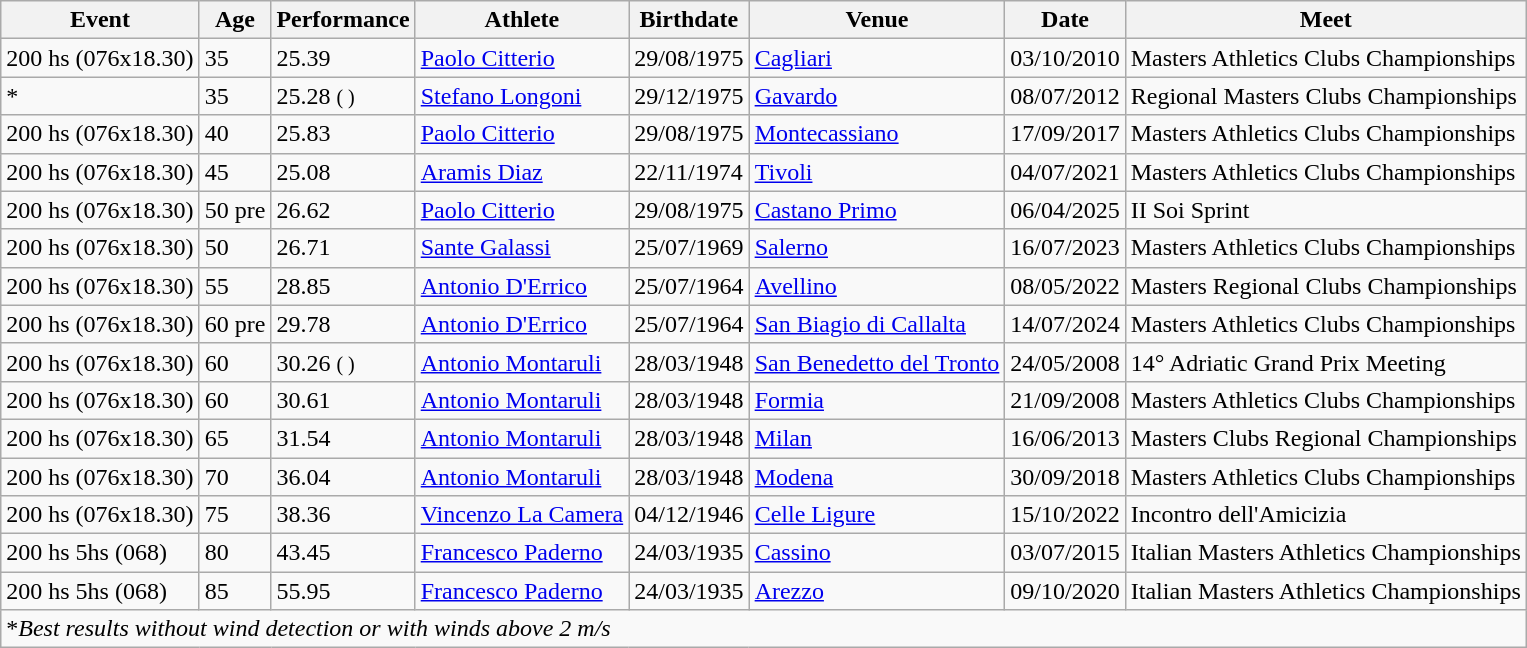<table class="wikitable" width= style="font-size:90%; text-align:center">
<tr>
<th>Event</th>
<th>Age</th>
<th>Performance</th>
<th>Athlete</th>
<th>Birthdate</th>
<th>Venue</th>
<th>Date</th>
<th>Meet</th>
</tr>
<tr>
<td>200 hs (076x18.30)</td>
<td>35</td>
<td>25.39 </td>
<td align=left><a href='#'>Paolo Citterio</a></td>
<td>29/08/1975</td>
<td align=left><a href='#'>Cagliari</a></td>
<td>03/10/2010</td>
<td>Masters Athletics Clubs  Championships</td>
</tr>
<tr>
<td>*</td>
<td>35</td>
<td>25.28 <small>( )</small></td>
<td align=left><a href='#'>Stefano Longoni</a></td>
<td>29/12/1975</td>
<td align=left><a href='#'>Gavardo</a></td>
<td>08/07/2012</td>
<td>Regional Masters Clubs Championships</td>
</tr>
<tr>
<td>200 hs (076x18.30)</td>
<td>40</td>
<td>25.83 </td>
<td align=left><a href='#'>Paolo Citterio</a></td>
<td>29/08/1975</td>
<td align=left><a href='#'>Montecassiano</a></td>
<td>17/09/2017</td>
<td>Masters Athletics Clubs Championships</td>
</tr>
<tr>
<td>200 hs (076x18.30)</td>
<td>45</td>
<td>25.08 </td>
<td align=left><a href='#'>Aramis Diaz</a></td>
<td>22/11/1974</td>
<td align=left><a href='#'>Tivoli</a></td>
<td>04/07/2021</td>
<td>Masters Athletics Clubs Championships</td>
</tr>
<tr>
<td>200 hs (076x18.30)</td>
<td>50 pre</td>
<td>26.62 </td>
<td align=left><a href='#'>Paolo Citterio</a></td>
<td>29/08/1975</td>
<td align=left><a href='#'>Castano Primo</a></td>
<td>06/04/2025</td>
<td>II Soi Sprint</td>
</tr>
<tr>
<td>200 hs (076x18.30)</td>
<td>50</td>
<td>26.71 </td>
<td align=left><a href='#'>Sante Galassi</a></td>
<td>25/07/1969</td>
<td align=left><a href='#'>Salerno</a></td>
<td>16/07/2023</td>
<td>Masters Athletics Clubs Championships</td>
</tr>
<tr>
<td>200 hs (076x18.30)</td>
<td>55</td>
<td>28.85 </td>
<td align=left><a href='#'>Antonio D'Errico</a></td>
<td>25/07/1964</td>
<td align=left><a href='#'>Avellino</a></td>
<td>08/05/2022</td>
<td>Masters Regional Clubs Championships</td>
</tr>
<tr>
<td>200 hs (076x18.30)</td>
<td>60 pre</td>
<td>29.78 </td>
<td align=left><a href='#'>Antonio D'Errico</a></td>
<td>25/07/1964</td>
<td align=left><a href='#'>San Biagio di Callalta</a></td>
<td>14/07/2024</td>
<td>Masters Athletics Clubs Championships</td>
</tr>
<tr>
<td>200 hs (076x18.30)</td>
<td>60</td>
<td>30.26 <small>( )</small></td>
<td align=left><a href='#'>Antonio Montaruli</a></td>
<td>28/03/1948</td>
<td align=left><a href='#'>San Benedetto del Tronto</a></td>
<td>24/05/2008</td>
<td>14° Adriatic Grand Prix Meeting</td>
</tr>
<tr>
<td>200 hs (076x18.30)</td>
<td>60</td>
<td>30.61 </td>
<td align=left><a href='#'>Antonio Montaruli</a></td>
<td>28/03/1948</td>
<td align=left><a href='#'>Formia</a></td>
<td>21/09/2008</td>
<td>Masters Athletics Clubs Championships</td>
</tr>
<tr>
<td>200 hs (076x18.30)</td>
<td>65</td>
<td>31.54 </td>
<td align=left><a href='#'>Antonio Montaruli</a></td>
<td>28/03/1948</td>
<td align=left><a href='#'>Milan</a></td>
<td>16/06/2013</td>
<td>Masters Clubs Regional Championships</td>
</tr>
<tr>
<td>200 hs (076x18.30)</td>
<td>70</td>
<td>36.04 </td>
<td align=left><a href='#'>Antonio Montaruli</a></td>
<td>28/03/1948</td>
<td align=left><a href='#'>Modena</a></td>
<td>30/09/2018</td>
<td>Masters Athletics Clubs Championships</td>
</tr>
<tr>
<td>200 hs (076x18.30)</td>
<td>75</td>
<td>38.36 </td>
<td align=left><a href='#'>Vincenzo La Camera</a></td>
<td>04/12/1946</td>
<td align=left><a href='#'>Celle Ligure</a></td>
<td>15/10/2022</td>
<td>Incontro dell'Amicizia</td>
</tr>
<tr>
<td>200 hs 5hs (068)</td>
<td>80</td>
<td>43.45 </td>
<td align=left><a href='#'>Francesco Paderno</a></td>
<td>24/03/1935</td>
<td align=left><a href='#'>Cassino</a></td>
<td>03/07/2015</td>
<td>Italian Masters Athletics Championships</td>
</tr>
<tr>
<td>200 hs 5hs (068)</td>
<td>85</td>
<td>55.95 </td>
<td align=left><a href='#'>Francesco Paderno</a></td>
<td>24/03/1935</td>
<td align=left><a href='#'>Arezzo</a></td>
<td>09/10/2020</td>
<td>Italian Masters Athletics Championships</td>
</tr>
<tr>
<td colspan=8 align=left>*<em>Best results without wind detection or with winds above 2 m/s</em></td>
</tr>
</table>
